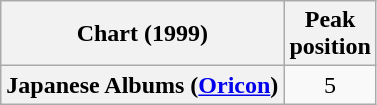<table class="wikitable sortable plainrowheaders" style="text-align:center;">
<tr>
<th scope="col">Chart (1999)</th>
<th scope="col">Peak<br>position</th>
</tr>
<tr>
<th scope="row">Japanese Albums (<a href='#'>Oricon</a>)</th>
<td>5</td>
</tr>
</table>
